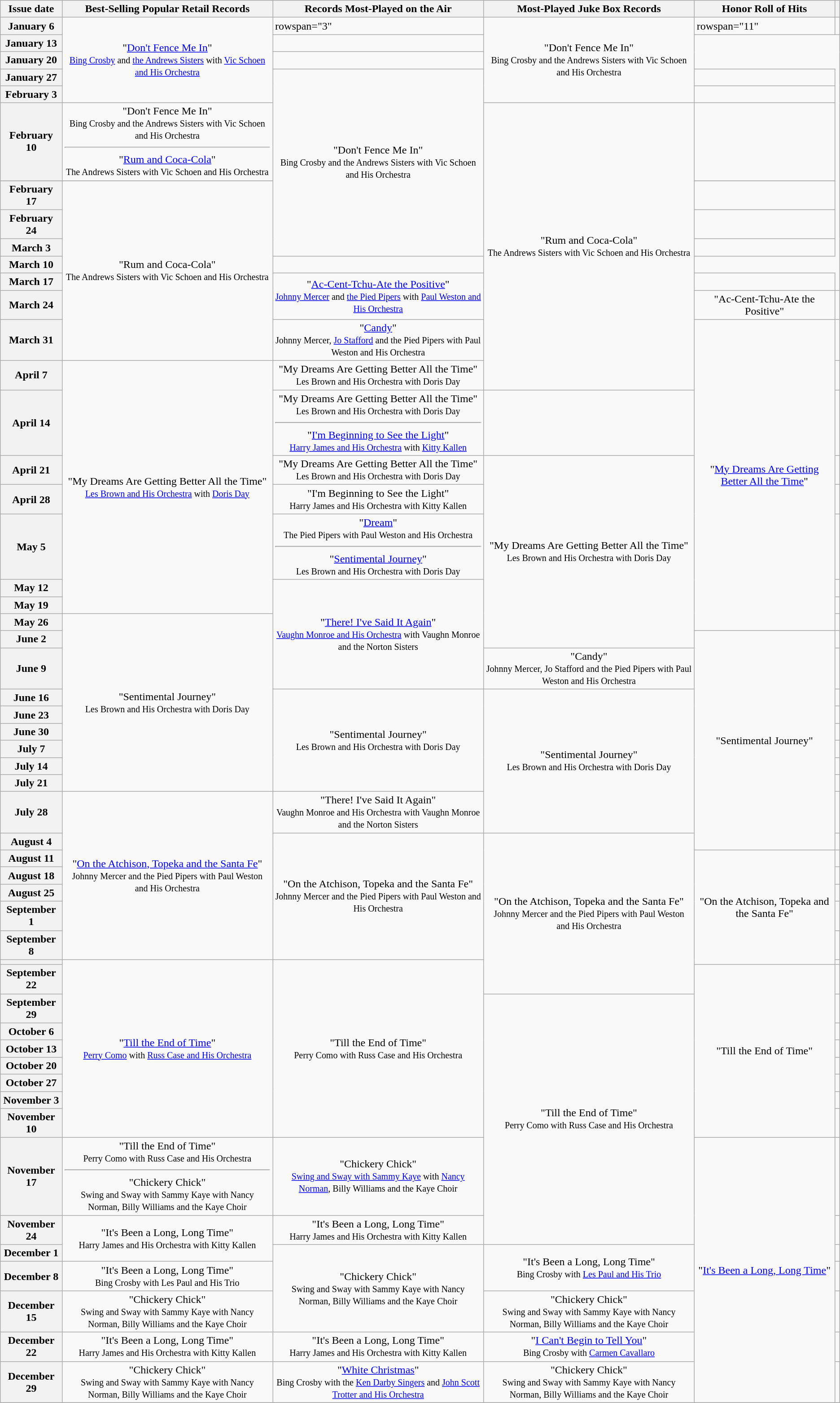<table class="wikitable sortable plainrowheaders">
<tr>
<th>Issue date</th>
<th>Best-Selling Popular Retail Records</th>
<th>Records Most-Played on the Air</th>
<th>Most-Played Juke Box Records</th>
<th>Honor Roll of Hits</th>
<th></th>
</tr>
<tr>
<th scope="row">January 6</th>
<td rowspan="5" style="text-align: center;">"<a href='#'>Don't Fence Me In</a>"<br><small><a href='#'>Bing Crosby</a> and <a href='#'>the Andrews Sisters</a> with <a href='#'>Vic Schoen and His Orchestra</a></small></td>
<td>rowspan="3" </td>
<td rowspan="5" style="text-align: center;">"Don't Fence Me In"<br><small>Bing Crosby and the Andrews Sisters with Vic Schoen and His Orchestra</small></td>
<td>rowspan="11" </td>
<td style="text-align: center;"></td>
</tr>
<tr>
<th scope="row">January 13</th>
<td style="text-align: center;"></td>
</tr>
<tr>
<th scope="row">January 20</th>
<td style="text-align: center;"></td>
</tr>
<tr>
<th scope="row">January 27</th>
<td rowspan="7" style="text-align: center;">"Don't Fence Me In"<br><small>Bing Crosby and the Andrews Sisters with Vic Schoen and His Orchestra</small></td>
<td style="text-align: center;"></td>
</tr>
<tr>
<th scope="row">February 3</th>
<td style="text-align: center;"></td>
</tr>
<tr>
<th scope="row">February 10</th>
<td style="text-align: center;">"Don't Fence Me In"<br><small>Bing Crosby and the Andrews Sisters with Vic Schoen and His Orchestra</small><hr>"<a href='#'>Rum and Coca-Cola</a>"<br><small>The Andrews Sisters with Vic Schoen and His Orchestra</small></td>
<td rowspan="10" style="text-align: center;">"Rum and Coca-Cola"<br><small>The Andrews Sisters with Vic Schoen and His Orchestra</small></td>
<td style="text-align: center;"></td>
</tr>
<tr>
</tr>
<tr>
<th scope="row">February 17</th>
<td rowspan="7" style="text-align: center;">"Rum and Coca-Cola"<br><small>The Andrews Sisters with Vic Schoen and His Orchestra</small></td>
<td style="text-align: center;"></td>
</tr>
<tr>
<th scope="row">February 24</th>
<td style="text-align: center;"></td>
</tr>
<tr>
<th scope="row">March 3</th>
<td style="text-align: center;"></td>
</tr>
<tr>
<th scope="row">March 10</th>
<td style="text-align: center;"></td>
</tr>
<tr>
<th scope="row">March 17</th>
<td rowspan="2" style="text-align: center;">"<a href='#'>Ac-Cent-Tchu-Ate the Positive</a>"<br><small><a href='#'>Johnny Mercer</a> and <a href='#'>the Pied Pipers</a> with <a href='#'>Paul Weston and His Orchestra</a></small></td>
<td style="text-align: center;"></td>
</tr>
<tr>
<th scope="row">March 24</th>
<td style="text-align: center;">"Ac-Cent-Tchu-Ate the Positive"</td>
<td style="text-align: center;"></td>
</tr>
<tr>
<th scope="row">March 31</th>
<td style="text-align: center;">"<a href='#'>Candy</a>"<br><small>Johnny Mercer, <a href='#'>Jo Stafford</a> and the Pied Pipers with Paul Weston and His Orchestra</small></td>
<td style="text-align: center;" rowspan="9">"<a href='#'>My Dreams Are Getting Better All the Time</a>"</td>
<td style="text-align: center;"></td>
</tr>
<tr>
<th scope="row">April 7</th>
<td style="text-align: center;" rowspan="7">"My Dreams Are Getting Better All the Time"<br><small><a href='#'>Les Brown and His Orchestra</a> with <a href='#'>Doris Day</a></small></td>
<td style="text-align: center;">"My Dreams Are Getting Better All the Time"<br><small>Les Brown and His Orchestra with Doris Day</small></td>
<td style="text-align: center;"></td>
</tr>
<tr>
<th scope="row">April 14</th>
<td style="text-align: center;">"My Dreams Are Getting Better All the Time"<br><small>Les Brown and His Orchestra with Doris Day</small><hr>"<a href='#'>I'm Beginning to See the Light</a>"<br><small><a href='#'>Harry James and His Orchestra</a> with <a href='#'>Kitty Kallen</a></small></td>
<td style="text-align: center;"></td>
</tr>
<tr>
<th scope="row">April 21</th>
<td style="text-align: center;">"My Dreams Are Getting Better All the Time"<br><small>Les Brown and His Orchestra with Doris Day</small></td>
<td style="text-align: center;" rowspan="7">"My Dreams Are Getting Better All the Time"<br><small>Les Brown and His Orchestra with Doris Day</small></td>
<td style="text-align: center;"></td>
</tr>
<tr>
<th scope="row">April 28</th>
<td style="text-align: center;">"I'm Beginning to See the Light"<br><small>Harry James and His Orchestra with Kitty Kallen</small></td>
<td style="text-align: center;"></td>
</tr>
<tr>
<th scope="row">May 5</th>
<td style="text-align: center;">"<a href='#'>Dream</a>"<br><small>The Pied Pipers with Paul Weston and His Orchestra</small><hr>"<a href='#'>Sentimental Journey</a>"<br><small>Les Brown and His Orchestra with Doris Day</small></td>
<td style="text-align: center;"></td>
</tr>
<tr>
<th scope="row">May 12</th>
<td style="text-align: center;" rowspan="5">"<a href='#'>There! I've Said It Again</a>"<br><small><a href='#'>Vaughn Monroe and His Orchestra</a> with Vaughn Monroe and the Norton Sisters</small></td>
<td style="text-align: center;"></td>
</tr>
<tr>
<th scope="row">May 19</th>
<td style="text-align: center;"></td>
</tr>
<tr>
<th scope="row">May 26</th>
<td style="text-align: center;" rowspan="9">"Sentimental Journey"<br><small>Les Brown and His Orchestra with Doris Day</small></td>
<td style="text-align: center;"></td>
</tr>
<tr>
<th scope="row">June 2</th>
<td style="text-align: center;" rowspan="10">"Sentimental Journey"</td>
<td style="text-align: center;"></td>
</tr>
<tr>
<th scope="row">June 9</th>
<td style="text-align: center;">"Candy"<br><small>Johnny Mercer, Jo Stafford and the Pied Pipers with Paul Weston and His Orchestra</small></td>
<td style="text-align: center;"></td>
</tr>
<tr>
<th scope="row">June 16</th>
<td style="text-align: center;" rowspan="6">"Sentimental Journey"<br><small>Les Brown and His Orchestra with Doris Day</small></td>
<td style="text-align: center;" rowspan="7">"Sentimental Journey"<br><small>Les Brown and His Orchestra with Doris Day</small></td>
<td style="text-align: center;"></td>
</tr>
<tr>
<th scope="row">June 23</th>
<td style="text-align: center;"></td>
</tr>
<tr>
<th scope="row">June 30</th>
<td style="text-align: center;"></td>
</tr>
<tr>
<th scope="row">July 7</th>
<td style="text-align: center;"></td>
</tr>
<tr>
<th scope="row">July 14</th>
<td style="text-align: center;"></td>
</tr>
<tr>
<th scope="row">July 21</th>
<td style="text-align: center;"></td>
</tr>
<tr>
<th scope="row">July 28</th>
<td style="text-align: center;" rowspan="7">"<a href='#'>On the Atchison, Topeka and the Santa Fe</a>"<br><small>Johnny Mercer and the Pied Pipers with Paul Weston and His Orchestra</small></td>
<td style="text-align: center;">"There! I've Said It Again"<br><small>Vaughn Monroe and His Orchestra with Vaughn Monroe and the Norton Sisters</small></td>
<td style="text-align: center;"></td>
</tr>
<tr>
<th scope="row">August 4</th>
<td style="text-align: center;" rowspan="6">"On the Atchison, Topeka and the Santa Fe"<br><small>Johnny Mercer and the Pied Pipers with Paul Weston and His Orchestra</small></td>
<td style="text-align: center;" rowspan="8">"On the Atchison, Topeka and the Santa Fe"<br><small>Johnny Mercer and the Pied Pipers with Paul Weston and His Orchestra</small></td>
<td style="text-align: center;"></td>
</tr>
<tr>
<th scope="row">August 11</th>
<td style="text-align: center;" rowspan="6">"On the Atchison, Topeka and the Santa Fe"</td>
<td style="text-align: center;"></td>
</tr>
<tr>
<th scope="row">August 18</th>
<td style="text-align: center;"></td>
</tr>
<tr>
<th scope="row">August 25</th>
<td style="text-align: center;"></td>
</tr>
<tr>
<th scope="row">September 1</th>
<td style="text-align: center;"></td>
</tr>
<tr>
<th scope="row">September 8</th>
<td style="text-align: center;"></td>
</tr>
<tr>
<th scope="row"></th>
<td rowspan="9" style="text-align: center;">"<a href='#'>Till the End of Time</a>"<br><small><a href='#'>Perry Como</a> with <a href='#'>Russ Case and His Orchestra</a></small></td>
<td rowspan="9" style="text-align: center;">"Till the End of Time"<br><small>Perry Como with Russ Case and His Orchestra</small></td>
<td style="text-align: center;"></td>
</tr>
<tr>
<th scope="row">September 22</th>
<td style="text-align: center;" rowspan="8">"Till the End of Time"</td>
<td style="text-align: center;"></td>
</tr>
<tr>
<th scope="row">September 29</th>
<td rowspan="9" style="text-align: center;">"Till the End of Time"<br><small>Perry Como with Russ Case and His Orchestra</small></td>
<td style="text-align: center;"></td>
</tr>
<tr>
<th scope="row">October 6</th>
<td style="text-align: center;"></td>
</tr>
<tr>
<th scope="row">October 13</th>
<td style="text-align: center;"></td>
</tr>
<tr>
<th scope="row">October 20</th>
<td style="text-align: center;"></td>
</tr>
<tr>
<th scope="row">October 27</th>
<td style="text-align: center;"></td>
</tr>
<tr>
<th scope="row">November 3</th>
<td style="text-align: center;"></td>
</tr>
<tr>
<th scope="row">November 10</th>
<td style="text-align: center;"></td>
</tr>
<tr>
<th scope="row">November 17</th>
<td style="text-align: center;">"Till the End of Time"<br><small>Perry Como with Russ Case and His Orchestra</small><hr>"Chickery Chick"<br><small>Swing and Sway with Sammy Kaye with Nancy Norman, Billy Williams and the Kaye Choir</small></td>
<td style="text-align: center;">"Chickery Chick"<br><small><a href='#'>Swing and Sway with Sammy Kaye</a> with <a href='#'>Nancy Norman</a>, Billy Williams and the Kaye Choir</small></td>
<td style="text-align: center;" rowspan="7">"<a href='#'>It's Been a Long, Long Time</a>"</td>
<td style="text-align: center;"></td>
</tr>
<tr>
<th scope="row">November 24</th>
<td style="text-align: center;" rowspan="2">"It's Been a Long, Long Time"<br><small>Harry James and His Orchestra with Kitty Kallen</small></td>
<td style="text-align: center;">"It's Been a Long, Long Time"<br><small>Harry James and His Orchestra with Kitty Kallen</small></td>
<td style="text-align: center;"></td>
</tr>
<tr>
<th scope="row">December 1</th>
<td style="text-align: center;" rowspan="3">"Chickery Chick"<br><small>Swing and Sway with Sammy Kaye with Nancy Norman, Billy Williams and the Kaye Choir</small></td>
<td style="text-align: center;" rowspan="2">"It's Been a Long, Long Time"<br><small>Bing Crosby with <a href='#'>Les Paul and His Trio</a></small></td>
<td style="text-align: center;"></td>
</tr>
<tr>
<th scope="row">December 8</th>
<td style="text-align: center;">"It's Been a Long, Long Time"<br><small>Bing Crosby with Les Paul and His Trio</small></td>
<td style="text-align: center;"></td>
</tr>
<tr>
<th scope="row">December 15</th>
<td style="text-align: center;">"Chickery Chick"<br><small>Swing and Sway with Sammy Kaye with Nancy Norman, Billy Williams and the Kaye Choir</small></td>
<td style="text-align: center;">"Chickery Chick"<br><small>Swing and Sway with Sammy Kaye with Nancy Norman, Billy Williams and the Kaye Choir</small></td>
<td style="text-align: center;"></td>
</tr>
<tr>
<th scope="row">December 22</th>
<td style="text-align: center;">"It's Been a Long, Long Time"<br><small>Harry James and His Orchestra with Kitty Kallen</small></td>
<td style="text-align: center;">"It's Been a Long, Long Time"<br><small>Harry James and His Orchestra with Kitty Kallen</small></td>
<td style="text-align: center;">"<a href='#'>I Can't Begin to Tell You</a>"<br><small>Bing Crosby with <a href='#'>Carmen Cavallaro</a></small></td>
<td style="text-align: center;"></td>
</tr>
<tr>
<th scope="row">December 29</th>
<td style="text-align: center;">"Chickery Chick"<br><small>Swing and Sway with Sammy Kaye with Nancy Norman, Billy Williams and the Kaye Choir</small></td>
<td style="text-align: center;">"<a href='#'>White Christmas</a>"<br><small>Bing Crosby with the <a href='#'>Ken Darby Singers</a> and <a href='#'>John Scott Trotter and His Orchestra</a></small></td>
<td style="text-align: center;">"Chickery Chick"<br><small>Swing and Sway with Sammy Kaye with Nancy Norman, Billy Williams and the Kaye Choir</small></td>
<td style="text-align: center;"></td>
</tr>
<tr>
</tr>
</table>
